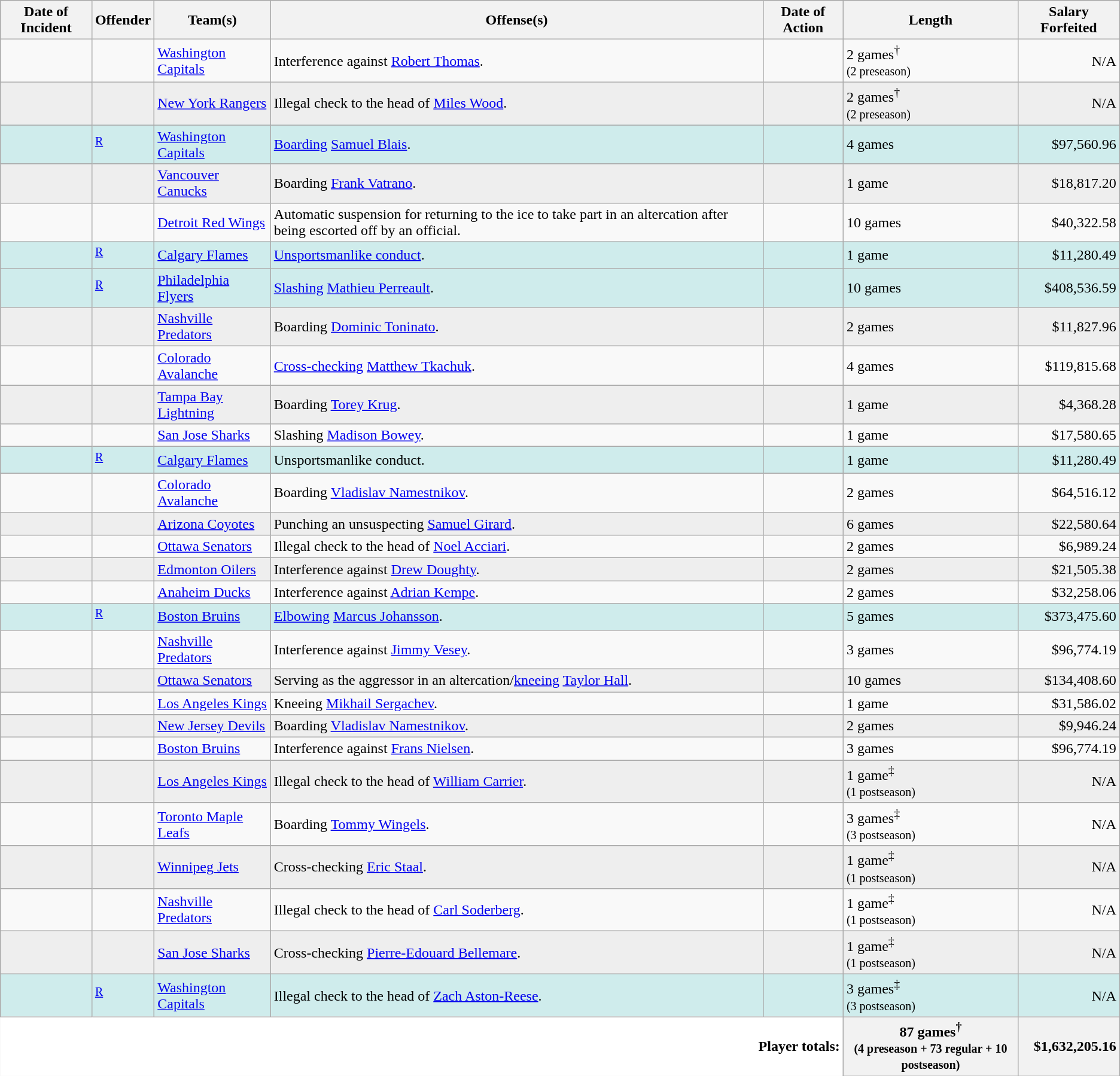<table class="wikitable sortable" style="border:0;">
<tr bgcolor="#e0e0e0">
<th>Date of Incident</th>
<th>Offender</th>
<th>Team(s)</th>
<th>Offense(s)</th>
<th>Date of Action</th>
<th>Length</th>
<th>Salary Forfeited</th>
</tr>
<tr>
<td></td>
<td></td>
<td><a href='#'>Washington Capitals</a></td>
<td>Interference against <a href='#'>Robert Thomas</a>.</td>
<td></td>
<td data-sort-value="2">2 games<sup>†</sup> <br> <small>(2 preseason)</small></td>
<td style="text-align: right;">N/A</td>
</tr>
<tr bgcolor="eeeeee">
<td></td>
<td></td>
<td><a href='#'>New York Rangers</a></td>
<td>Illegal check to the head of <a href='#'>Miles Wood</a>.</td>
<td></td>
<td data-sort-value="2">2 games<sup>†</sup> <br> <small>(2 preseason)</small></td>
<td style="text-align: right;">N/A</td>
</tr>
<tr bgcolor="#CFECEC">
<td></td>
<td><sup><a href='#'>R</a></sup></td>
<td><a href='#'>Washington Capitals</a></td>
<td><a href='#'>Boarding</a> <a href='#'>Samuel Blais</a>.</td>
<td></td>
<td data-sort-value="4">4 games</td>
<td style="text-align: right;" data-sort-value="9756096">$97,560.96</td>
</tr>
<tr bgcolor="eeeeee">
<td></td>
<td></td>
<td><a href='#'>Vancouver Canucks</a></td>
<td>Boarding <a href='#'>Frank Vatrano</a>.</td>
<td></td>
<td data-sort-value="1">1 game</td>
<td style="text-align: right;" data-sort-value="1881720">$18,817.20</td>
</tr>
<tr>
<td></td>
<td></td>
<td><a href='#'>Detroit Red Wings</a></td>
<td>Automatic suspension for returning to the ice to take part in an altercation after being escorted off by an official.</td>
<td></td>
<td data-sort-value="10">10 games</td>
<td style="text-align: right;" data-sort-value="4032258">$40,322.58</td>
</tr>
<tr bgcolor="#CFECEC">
<td></td>
<td><sup><a href='#'>R</a></sup></td>
<td><a href='#'>Calgary Flames</a></td>
<td><a href='#'>Unsportsmanlike conduct</a>.</td>
<td></td>
<td data-sort-value="1">1 game</td>
<td style="text-align: right;" data-sort-value="1128049">$11,280.49</td>
</tr>
<tr bgcolor="#CFECEC">
<td></td>
<td><sup><a href='#'>R</a></sup></td>
<td><a href='#'>Philadelphia Flyers</a></td>
<td><a href='#'>Slashing</a> <a href='#'>Mathieu Perreault</a>.</td>
<td></td>
<td data-sort-value="10">10 games</td>
<td style="text-align: right;" data-sort-value="40853659">$408,536.59</td>
</tr>
<tr bgcolor="eeeeee">
<td></td>
<td></td>
<td><a href='#'>Nashville Predators</a></td>
<td>Boarding <a href='#'>Dominic Toninato</a>.</td>
<td></td>
<td data-sort-value="2">2 games</td>
<td style="text-align: right;" data-sort-value="1182796">$11,827.96</td>
</tr>
<tr>
<td></td>
<td></td>
<td><a href='#'>Colorado Avalanche</a></td>
<td><a href='#'>Cross-checking</a> <a href='#'>Matthew Tkachuk</a>.</td>
<td></td>
<td data-sort-value="4">4 games</td>
<td style="text-align: right;" data-sort-value="11981568">$119,815.68</td>
</tr>
<tr bgcolor="eeeeee">
<td></td>
<td></td>
<td><a href='#'>Tampa Bay Lightning</a></td>
<td>Boarding <a href='#'>Torey Krug</a>.</td>
<td></td>
<td data-sort-value="1">1 game</td>
<td style="text-align: right;" data-sort-value="436828">$4,368.28</td>
</tr>
<tr>
<td></td>
<td></td>
<td><a href='#'>San Jose Sharks</a></td>
<td>Slashing <a href='#'>Madison Bowey</a>.</td>
<td></td>
<td data-sort-value="1">1 game</td>
<td style="text-align: right;" data-sort-value="1758065">$17,580.65</td>
</tr>
<tr bgcolor="#CFECEC">
<td></td>
<td><sup><a href='#'>R</a></sup></td>
<td><a href='#'>Calgary Flames</a></td>
<td>Unsportsmanlike conduct.</td>
<td></td>
<td data-sort-value="1">1 game</td>
<td style="text-align: right;" data-sort-value="1128049">$11,280.49</td>
</tr>
<tr>
<td></td>
<td></td>
<td><a href='#'>Colorado Avalanche</a></td>
<td>Boarding <a href='#'>Vladislav Namestnikov</a>.</td>
<td></td>
<td data-sort-value="2">2 games</td>
<td style="text-align: right;" data-sort-value="64,516.12">$64,516.12</td>
</tr>
<tr bgcolor="eeeeee">
<td></td>
<td></td>
<td><a href='#'>Arizona Coyotes</a></td>
<td>Punching an unsuspecting <a href='#'>Samuel Girard</a>.</td>
<td></td>
<td data-sort-value="6">6 games</td>
<td style="text-align: right;" data-sort-value="2258064">$22,580.64</td>
</tr>
<tr>
<td></td>
<td></td>
<td><a href='#'>Ottawa Senators</a></td>
<td>Illegal check to the head of <a href='#'>Noel Acciari</a>.</td>
<td></td>
<td data-sort-value="2">2 games</td>
<td style="text-align: right;" data-sort-value="698924">$6,989.24</td>
</tr>
<tr bgcolor="eeeeee">
<td></td>
<td></td>
<td><a href='#'>Edmonton Oilers</a></td>
<td>Interference against <a href='#'>Drew Doughty</a>.</td>
<td></td>
<td data-sort-value="2">2 games</td>
<td style="text-align: right;" data-sort-value="2150538">$21,505.38</td>
</tr>
<tr>
<td></td>
<td></td>
<td><a href='#'>Anaheim Ducks</a></td>
<td>Interference against <a href='#'>Adrian Kempe</a>.</td>
<td></td>
<td data-sort-value="2">2 games</td>
<td style="text-align: right;" data-sort-value="3225806">$32,258.06</td>
</tr>
<tr bgcolor="#CFECEC">
<td></td>
<td><sup><a href='#'>R</a></sup></td>
<td><a href='#'>Boston Bruins</a></td>
<td><a href='#'>Elbowing</a> <a href='#'>Marcus Johansson</a>.</td>
<td></td>
<td data-sort-value="5">5 games</td>
<td style="text-align: right;" data-sort-value="37347560">$373,475.60</td>
</tr>
<tr>
<td></td>
<td></td>
<td><a href='#'>Nashville Predators</a></td>
<td>Interference against <a href='#'>Jimmy Vesey</a>.</td>
<td></td>
<td data-sort-value="3">3 games</td>
<td style="text-align: right;" data-sort-value="9677419">$96,774.19</td>
</tr>
<tr bgcolor="eeeeee">
<td></td>
<td></td>
<td><a href='#'>Ottawa Senators</a></td>
<td>Serving as the aggressor in an altercation/<a href='#'>kneeing</a> <a href='#'>Taylor Hall</a>.</td>
<td></td>
<td data-sort-value="10">10 games</td>
<td style="text-align: right;" data-sort-value="13440860">$134,408.60</td>
</tr>
<tr>
<td></td>
<td></td>
<td><a href='#'>Los Angeles Kings</a></td>
<td>Kneeing <a href='#'>Mikhail Sergachev</a>.</td>
<td></td>
<td data-sort-value="1">1 game</td>
<td style="text-align: right;" data-sort-value="3158602">$31,586.02</td>
</tr>
<tr bgcolor="eeeeee">
<td></td>
<td></td>
<td><a href='#'>New Jersey Devils</a></td>
<td>Boarding <a href='#'>Vladislav Namestnikov</a>.</td>
<td></td>
<td data-sort-value="2">2 games</td>
<td style="text-align: right;" data-sort-value="994624">$9,946.24</td>
</tr>
<tr>
<td></td>
<td></td>
<td><a href='#'>Boston Bruins</a></td>
<td>Interference against <a href='#'>Frans Nielsen</a>.</td>
<td></td>
<td data-sort-value="3">3 games</td>
<td style="text-align: right;" data-sort-value="9677419">$96,774.19</td>
</tr>
<tr bgcolor="eeeeee">
<td></td>
<td></td>
<td><a href='#'>Los Angeles Kings</a></td>
<td>Illegal check to the head of <a href='#'>William Carrier</a>.</td>
<td></td>
<td data-sort-value="1">1 game<sup>‡</sup> <br> <small>(1 postseason)</small></td>
<td style="text-align: right;">N/A</td>
</tr>
<tr>
<td></td>
<td></td>
<td><a href='#'>Toronto Maple Leafs</a></td>
<td>Boarding <a href='#'>Tommy Wingels</a>.</td>
<td></td>
<td data-sort-value="3">3 games<sup>‡</sup> <br> <small>(3 postseason)</small></td>
<td style="text-align: right;">N/A</td>
</tr>
<tr bgcolor="eeeeee">
<td></td>
<td></td>
<td><a href='#'>Winnipeg Jets</a></td>
<td>Cross-checking <a href='#'>Eric Staal</a>.</td>
<td></td>
<td data-sort-value="1">1 game<sup>‡</sup> <br> <small>(1 postseason)</small></td>
<td style="text-align: right;">N/A</td>
</tr>
<tr>
<td></td>
<td></td>
<td><a href='#'>Nashville Predators</a></td>
<td>Illegal check to the head of <a href='#'>Carl Soderberg</a>.</td>
<td></td>
<td data-sort-value="1">1 game<sup>‡</sup> <br> <small>(1 postseason)</small></td>
<td style="text-align: right;">N/A</td>
</tr>
<tr bgcolor="eeeeee">
<td></td>
<td></td>
<td><a href='#'>San Jose Sharks</a></td>
<td>Cross-checking <a href='#'>Pierre-Edouard Bellemare</a>.</td>
<td></td>
<td data-sort-value="1">1 game<sup>‡</sup> <br> <small>(1 postseason)</small></td>
<td style="text-align: right;">N/A</td>
</tr>
<tr bgcolor="#CFECEC">
<td></td>
<td><sup><a href='#'>R</a></sup></td>
<td><a href='#'>Washington Capitals</a></td>
<td>Illegal check to the head of <a href='#'>Zach Aston-Reese</a>.</td>
<td></td>
<td data-sort-value="3">3 games<sup>‡</sup> <br> <small>(3 postseason)</small></td>
<td style="text-align: right;">N/A</td>
</tr>
<tr>
<th colspan=5; style="text-align:right; border:0; background:white">Player totals:</th>
<th>87 games<sup>†</sup> <br> <small>(4 preseason + 73 regular + 10 postseason)</small></th>
<th style="text-align:right;">$1,632,205.16</th>
</tr>
</table>
